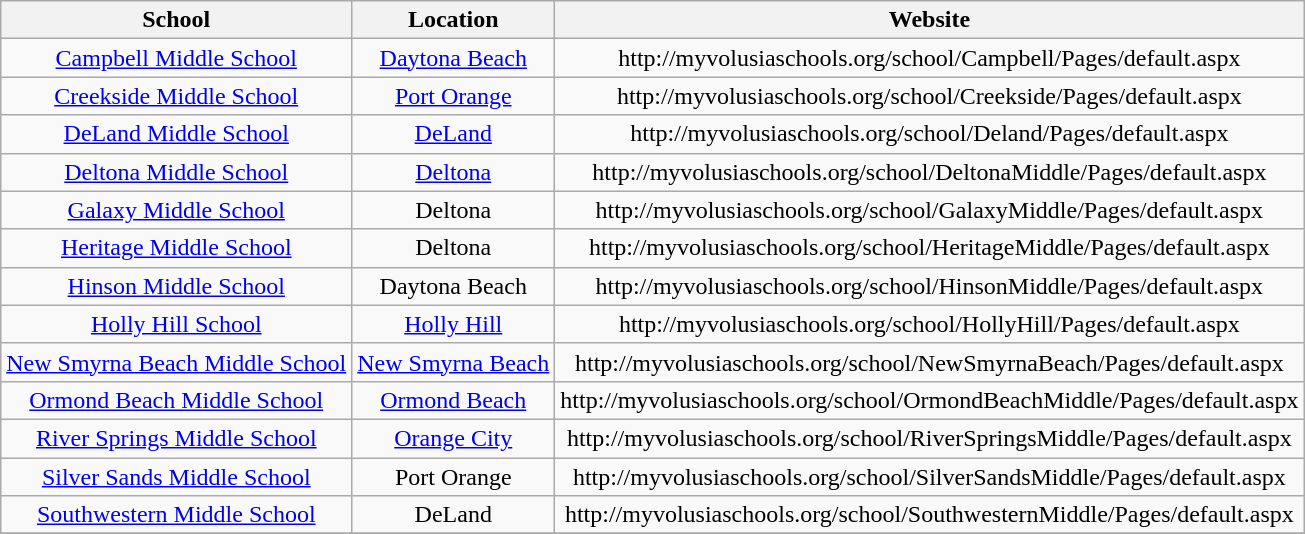<table class="wikitable" style="text-align:center">
<tr>
<th>School</th>
<th>Location</th>
<th>Website</th>
</tr>
<tr>
<td><a href='#'>Campbell Middle School</a></td>
<td><a href='#'>Daytona Beach</a></td>
<td>http://myvolusiaschools.org/school/Campbell/Pages/default.aspx</td>
</tr>
<tr>
<td><a href='#'>Creekside Middle School</a></td>
<td><a href='#'>Port Orange</a></td>
<td>http://myvolusiaschools.org/school/Creekside/Pages/default.aspx</td>
</tr>
<tr>
<td><a href='#'>DeLand Middle School</a></td>
<td><a href='#'>DeLand</a></td>
<td>http://myvolusiaschools.org/school/Deland/Pages/default.aspx</td>
</tr>
<tr>
<td><a href='#'>Deltona Middle School</a></td>
<td><a href='#'>Deltona</a></td>
<td>http://myvolusiaschools.org/school/DeltonaMiddle/Pages/default.aspx</td>
</tr>
<tr>
<td><a href='#'>Galaxy Middle School</a></td>
<td>Deltona</td>
<td>http://myvolusiaschools.org/school/GalaxyMiddle/Pages/default.aspx</td>
</tr>
<tr>
<td><a href='#'>Heritage Middle School</a></td>
<td>Deltona</td>
<td>http://myvolusiaschools.org/school/HeritageMiddle/Pages/default.aspx</td>
</tr>
<tr>
<td><a href='#'>Hinson Middle School</a></td>
<td>Daytona Beach</td>
<td>http://myvolusiaschools.org/school/HinsonMiddle/Pages/default.aspx</td>
</tr>
<tr>
<td><a href='#'>Holly Hill School</a></td>
<td><a href='#'>Holly Hill</a></td>
<td>http://myvolusiaschools.org/school/HollyHill/Pages/default.aspx</td>
</tr>
<tr>
<td><a href='#'>New Smyrna Beach Middle School</a></td>
<td><a href='#'>New Smyrna Beach</a></td>
<td>http://myvolusiaschools.org/school/NewSmyrnaBeach/Pages/default.aspx</td>
</tr>
<tr>
<td><a href='#'>Ormond Beach Middle School</a></td>
<td><a href='#'>Ormond Beach</a></td>
<td>http://myvolusiaschools.org/school/OrmondBeachMiddle/Pages/default.aspx</td>
</tr>
<tr>
<td><a href='#'>River Springs Middle School</a></td>
<td><a href='#'>Orange City</a></td>
<td>http://myvolusiaschools.org/school/RiverSpringsMiddle/Pages/default.aspx</td>
</tr>
<tr>
<td><a href='#'>Silver Sands Middle School</a></td>
<td>Port Orange</td>
<td>http://myvolusiaschools.org/school/SilverSandsMiddle/Pages/default.aspx</td>
</tr>
<tr>
<td><a href='#'>Southwestern Middle School</a></td>
<td>DeLand</td>
<td>http://myvolusiaschools.org/school/SouthwesternMiddle/Pages/default.aspx</td>
</tr>
<tr>
</tr>
</table>
